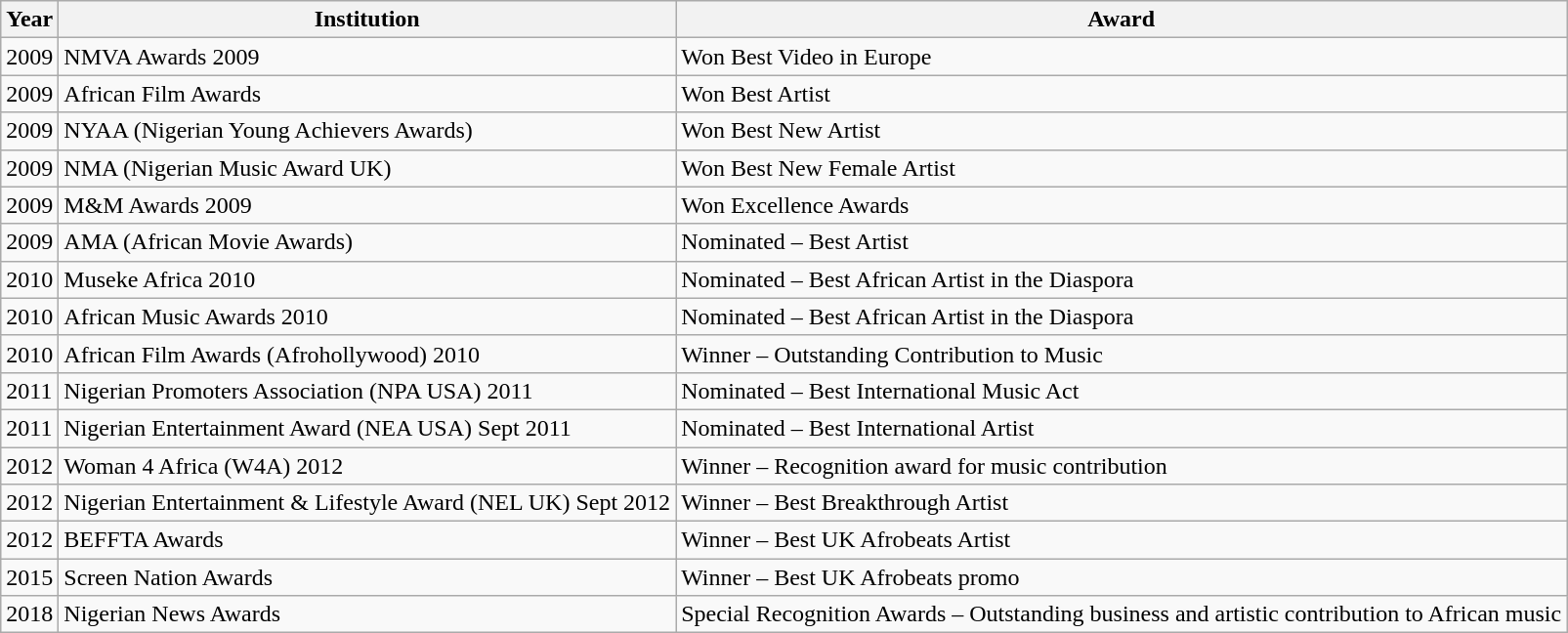<table class="wikitable">
<tr>
<th>Year</th>
<th>Institution</th>
<th>Award</th>
</tr>
<tr>
<td>2009</td>
<td>NMVA Awards 2009</td>
<td>Won Best Video in Europe</td>
</tr>
<tr>
<td>2009</td>
<td>African Film Awards</td>
<td>Won Best Artist</td>
</tr>
<tr>
<td>2009</td>
<td>NYAA (Nigerian Young Achievers Awards)</td>
<td>Won Best New Artist</td>
</tr>
<tr>
<td>2009</td>
<td>NMA (Nigerian Music Award UK)</td>
<td>Won Best New Female Artist</td>
</tr>
<tr>
<td>2009</td>
<td>M&M Awards 2009</td>
<td>Won Excellence Awards</td>
</tr>
<tr>
<td>2009</td>
<td>AMA (African Movie Awards)</td>
<td>Nominated – Best Artist</td>
</tr>
<tr>
<td>2010</td>
<td>Museke Africa 2010</td>
<td>Nominated – Best African Artist in the Diaspora</td>
</tr>
<tr>
<td>2010</td>
<td>African Music Awards 2010</td>
<td>Nominated –  Best African Artist in the Diaspora</td>
</tr>
<tr>
<td>2010</td>
<td>African Film Awards (Afrohollywood) 2010</td>
<td>Winner –  Outstanding Contribution to Music</td>
</tr>
<tr>
<td>2011</td>
<td>Nigerian Promoters Association (NPA USA) 2011</td>
<td>Nominated –  Best International Music Act</td>
</tr>
<tr>
<td>2011</td>
<td>Nigerian Entertainment Award (NEA USA) Sept 2011</td>
<td>Nominated –  Best International Artist</td>
</tr>
<tr>
<td>2012</td>
<td>Woman 4 Africa (W4A) 2012</td>
<td>Winner –  Recognition award for music contribution</td>
</tr>
<tr>
<td>2012</td>
<td>Nigerian Entertainment & Lifestyle Award (NEL UK) Sept 2012</td>
<td>Winner –  Best Breakthrough Artist</td>
</tr>
<tr>
<td>2012</td>
<td>BEFFTA Awards</td>
<td>Winner –  Best UK Afrobeats Artist</td>
</tr>
<tr>
<td>2015</td>
<td>Screen Nation Awards</td>
<td>Winner –  Best UK Afrobeats promo</td>
</tr>
<tr>
<td>2018</td>
<td>Nigerian News Awards</td>
<td>Special Recognition Awards –  Outstanding business and artistic contribution to African music</td>
</tr>
</table>
